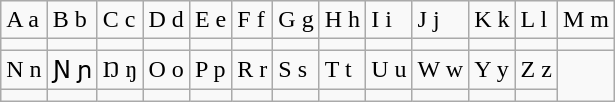<table class="wikitable">
<tr>
<td>A a</td>
<td>B b</td>
<td>C c</td>
<td>D d</td>
<td>E e</td>
<td>F f</td>
<td>G g</td>
<td>H h</td>
<td>I i</td>
<td>J j</td>
<td>K k</td>
<td>L l</td>
<td>M m</td>
</tr>
<tr>
<td></td>
<td></td>
<td></td>
<td></td>
<td></td>
<td></td>
<td></td>
<td></td>
<td></td>
<td></td>
<td></td>
<td></td>
<td></td>
</tr>
<tr>
<td>N n</td>
<td>Ɲ ɲ</td>
<td>Ŋ ŋ</td>
<td>O o</td>
<td>P p</td>
<td>R r</td>
<td>S s</td>
<td>T t</td>
<td>U u</td>
<td>W w</td>
<td>Y y</td>
<td>Z z</td>
</tr>
<tr>
<td></td>
<td></td>
<td></td>
<td></td>
<td></td>
<td></td>
<td></td>
<td></td>
<td></td>
<td></td>
<td></td>
<td></td>
</tr>
</table>
